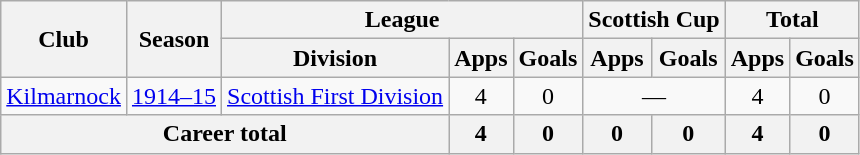<table class="wikitable" style="text-align: center;">
<tr>
<th rowspan="2">Club</th>
<th rowspan="2">Season</th>
<th colspan="3">League</th>
<th colspan="2">Scottish Cup</th>
<th colspan="2">Total</th>
</tr>
<tr>
<th>Division</th>
<th>Apps</th>
<th>Goals</th>
<th>Apps</th>
<th>Goals</th>
<th>Apps</th>
<th>Goals</th>
</tr>
<tr>
<td><a href='#'>Kilmarnock</a></td>
<td><a href='#'>1914–15</a></td>
<td><a href='#'>Scottish First Division</a></td>
<td>4</td>
<td>0</td>
<td colspan="2">—</td>
<td>4</td>
<td>0</td>
</tr>
<tr>
<th colspan="3">Career total</th>
<th>4</th>
<th>0</th>
<th>0</th>
<th>0</th>
<th>4</th>
<th>0</th>
</tr>
</table>
